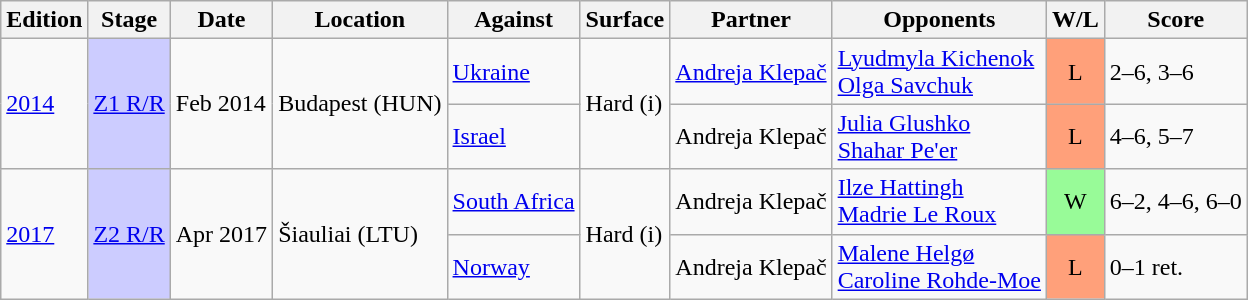<table class=wikitable>
<tr>
<th>Edition</th>
<th>Stage</th>
<th>Date</th>
<th>Location</th>
<th>Against</th>
<th>Surface</th>
<th>Partner</th>
<th>Opponents</th>
<th>W/L</th>
<th>Score</th>
</tr>
<tr>
<td rowspan="2"><a href='#'>2014</a></td>
<td style="background:#ccf;" rowspan="2"><a href='#'>Z1 R/R</a></td>
<td rowspan="2">Feb 2014</td>
<td rowspan="2">Budapest (HUN)</td>
<td> <a href='#'>Ukraine</a></td>
<td rowspan="2">Hard (i)</td>
<td><a href='#'>Andreja Klepač</a></td>
<td><a href='#'>Lyudmyla Kichenok</a> <br> <a href='#'>Olga Savchuk</a></td>
<td style="text-align:center; background:#ffa07a;">L</td>
<td>2–6, 3–6</td>
</tr>
<tr>
<td> <a href='#'>Israel</a></td>
<td>Andreja Klepač</td>
<td><a href='#'>Julia Glushko</a> <br> <a href='#'>Shahar Pe'er</a></td>
<td style="text-align:center; background:#ffa07a;">L</td>
<td>4–6, 5–7</td>
</tr>
<tr>
<td rowspan="2"><a href='#'>2017</a></td>
<td style="background:#ccf;" rowspan="2"><a href='#'>Z2 R/R</a></td>
<td rowspan="2">Apr 2017</td>
<td rowspan="2">Šiauliai (LTU)</td>
<td> <a href='#'>South Africa</a></td>
<td rowspan="2">Hard (i)</td>
<td>Andreja Klepač</td>
<td><a href='#'>Ilze Hattingh</a> <br> <a href='#'>Madrie Le Roux</a></td>
<td style="text-align:center; background:#98fb98;">W</td>
<td>6–2, 4–6, 6–0</td>
</tr>
<tr>
<td> <a href='#'>Norway</a></td>
<td>Andreja Klepač</td>
<td><a href='#'>Malene Helgø</a> <br> <a href='#'>Caroline Rohde-Moe</a></td>
<td style="text-align:center; background:#ffa07a;">L</td>
<td>0–1 ret.</td>
</tr>
</table>
